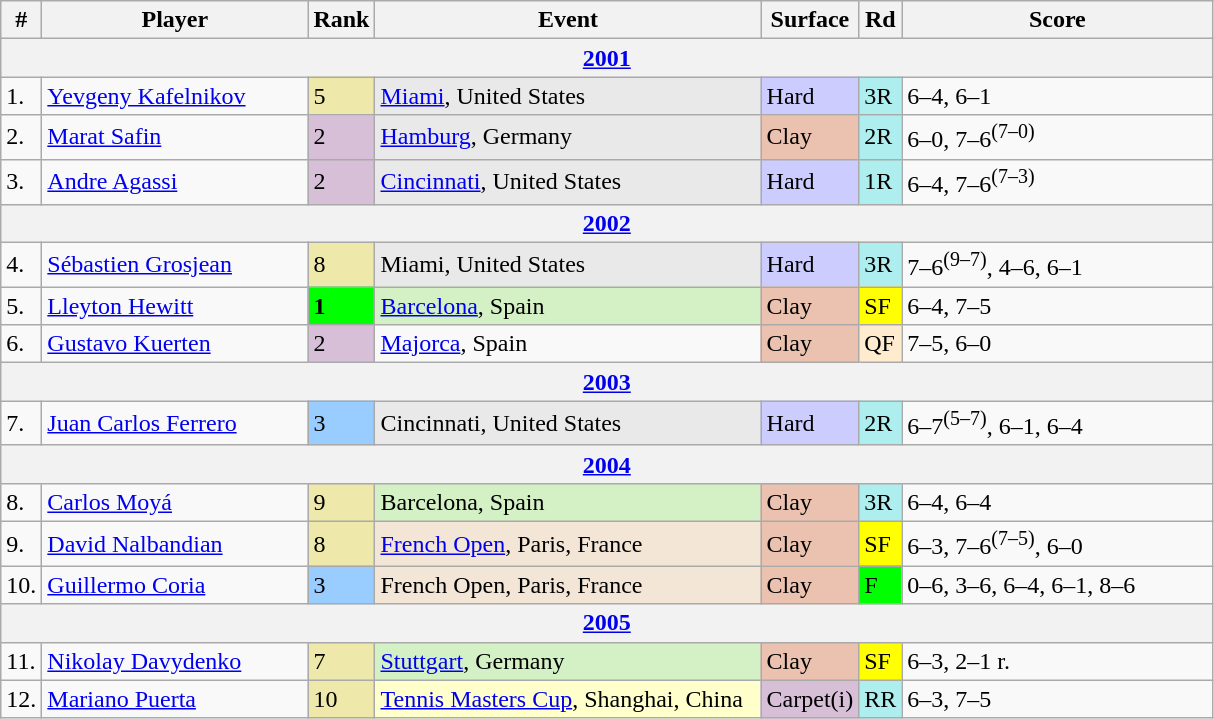<table class="wikitable sortable">
<tr>
<th>#</th>
<th width="170">Player</th>
<th>Rank</th>
<th width="250">Event</th>
<th>Surface</th>
<th>Rd</th>
<th width="200">Score</th>
</tr>
<tr>
<th colspan="7"><a href='#'>2001</a></th>
</tr>
<tr>
<td>1.</td>
<td> <a href='#'>Yevgeny Kafelnikov</a></td>
<td bgcolor="EEE8AA">5</td>
<td bgcolor="e9e9e9"><a href='#'>Miami</a>, United States</td>
<td bgcolor="CCCCFF">Hard</td>
<td bgcolor="afeeee">3R</td>
<td>6–4, 6–1</td>
</tr>
<tr>
<td>2.</td>
<td> <a href='#'>Marat Safin</a></td>
<td bgcolor="thistle">2</td>
<td bgcolor="e9e9e9"><a href='#'>Hamburg</a>, Germany</td>
<td bgcolor="EBC2AF">Clay</td>
<td bgcolor="afeeee">2R</td>
<td>6–0, 7–6<sup>(7–0)</sup></td>
</tr>
<tr>
<td>3.</td>
<td> <a href='#'>Andre Agassi</a></td>
<td bgcolor="thistle">2</td>
<td bgcolor="e9e9e9"><a href='#'>Cincinnati</a>, United States</td>
<td bgcolor="CCCCFF">Hard</td>
<td bgcolor="afeeee">1R</td>
<td>6–4, 7–6<sup>(7–3)</sup></td>
</tr>
<tr>
<th colspan="7"><a href='#'>2002</a></th>
</tr>
<tr>
<td>4.</td>
<td> <a href='#'>Sébastien Grosjean</a></td>
<td bgcolor="EEE8AA">8</td>
<td bgcolor="e9e9e9">Miami, United States</td>
<td bgcolor="CCCCFF">Hard</td>
<td bgcolor="afeeee">3R</td>
<td>7–6<sup>(9–7)</sup>, 4–6, 6–1</td>
</tr>
<tr>
<td>5.</td>
<td> <a href='#'>Lleyton Hewitt</a></td>
<td bgcolor="lime"><strong>1</strong></td>
<td bgcolor="d4f1c5"><a href='#'>Barcelona</a>, Spain</td>
<td bgcolor="EBC2AF">Clay</td>
<td bgcolor="yellow">SF</td>
<td>6–4, 7–5</td>
</tr>
<tr>
<td>6.</td>
<td> <a href='#'>Gustavo Kuerten</a></td>
<td bgcolor="thistle">2</td>
<td><a href='#'>Majorca</a>, Spain</td>
<td bgcolor="EBC2AF">Clay</td>
<td bgcolor="ffebcd">QF</td>
<td>7–5, 6–0</td>
</tr>
<tr>
<th colspan="7"><a href='#'>2003</a></th>
</tr>
<tr>
<td>7.</td>
<td> <a href='#'>Juan Carlos Ferrero</a></td>
<td bgcolor="99ccff">3</td>
<td bgcolor="e9e9e9">Cincinnati, United States</td>
<td bgcolor="CCCCFF">Hard</td>
<td bgcolor="afeeee">2R</td>
<td>6–7<sup>(5–7)</sup>, 6–1, 6–4</td>
</tr>
<tr>
<th colspan="7"><a href='#'>2004</a></th>
</tr>
<tr>
<td>8.</td>
<td> <a href='#'>Carlos Moyá</a></td>
<td bgcolor="EEE8AA">9</td>
<td bgcolor="d4f1c5">Barcelona, Spain</td>
<td bgcolor="EBC2AF">Clay</td>
<td bgcolor="afeeee">3R</td>
<td>6–4, 6–4</td>
</tr>
<tr>
<td>9.</td>
<td> <a href='#'>David Nalbandian</a></td>
<td bgcolor="EEE8AA">8</td>
<td bgcolor="f3e6d7"><a href='#'>French Open</a>, Paris, France</td>
<td bgcolor="EBC2AF">Clay</td>
<td bgcolor="yellow">SF</td>
<td>6–3, 7–6<sup>(7–5)</sup>, 6–0</td>
</tr>
<tr>
<td>10.</td>
<td> <a href='#'>Guillermo Coria</a></td>
<td bgcolor="99ccff">3</td>
<td bgcolor="f3e6d7">French Open, Paris, France</td>
<td bgcolor="EBC2AF">Clay</td>
<td bgcolor="lime">F</td>
<td>0–6, 3–6, 6–4, 6–1, 8–6</td>
</tr>
<tr>
<th colspan="7"><a href='#'>2005</a></th>
</tr>
<tr>
<td>11.</td>
<td> <a href='#'>Nikolay Davydenko</a></td>
<td bgcolor="EEE8AA">7</td>
<td bgcolor="d4f1c5"><a href='#'>Stuttgart</a>, Germany</td>
<td bgcolor="EBC2AF">Clay</td>
<td bgcolor="yellow">SF</td>
<td>6–3, 2–1 r.</td>
</tr>
<tr>
<td>12.</td>
<td> <a href='#'>Mariano Puerta</a></td>
<td bgcolor="EEE8AA">10</td>
<td bgcolor="ffffcc"><a href='#'>Tennis Masters Cup</a>, Shanghai, China</td>
<td bgcolor="thistle">Carpet(i)</td>
<td bgcolor="afeeee">RR</td>
<td>6–3, 7–5</td>
</tr>
</table>
